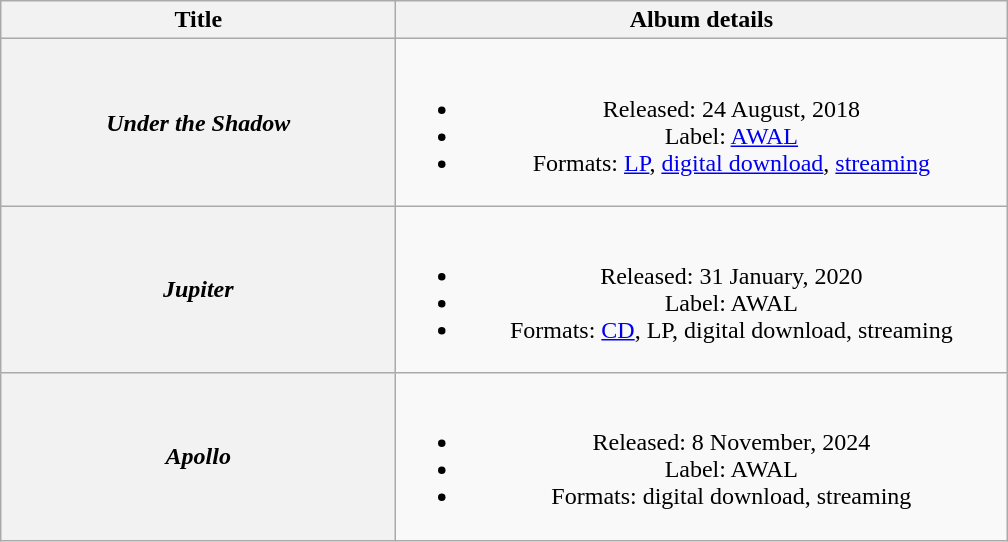<table class="wikitable plainrowheaders" style="text-align:center;">
<tr>
<th scope="col" style="width:16em;">Title</th>
<th scope="col" style="width:25em;">Album details</th>
</tr>
<tr>
<th scope="row"><em>Under the Shadow</em></th>
<td><br><ul><li>Released: 24 August, 2018</li><li>Label: <a href='#'>AWAL</a></li><li>Formats: <a href='#'>LP</a>, <a href='#'>digital download</a>, <a href='#'>streaming</a></li></ul></td>
</tr>
<tr>
<th scope="row"><em>Jupiter</em></th>
<td><br><ul><li>Released: 31 January, 2020</li><li>Label: AWAL</li><li>Formats: <a href='#'>CD</a>, LP, digital download, streaming</li></ul></td>
</tr>
<tr>
<th scope="row"><em>Apollo</em></th>
<td><br><ul><li>Released: 8 November, 2024</li><li>Label: AWAL</li><li>Formats: digital download, streaming</li></ul></td>
</tr>
</table>
